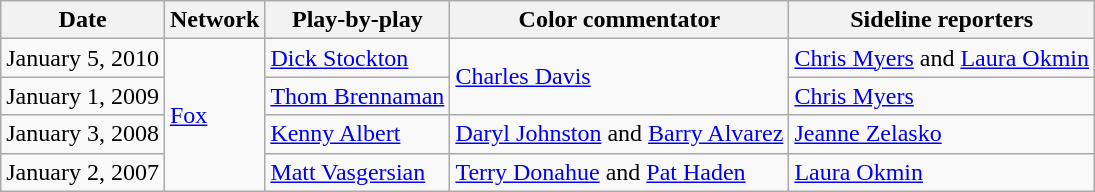<table class="wikitable">
<tr>
<th>Date</th>
<th>Network</th>
<th>Play-by-play</th>
<th>Color commentator</th>
<th>Sideline reporters</th>
</tr>
<tr>
<td>January 5, 2010</td>
<td rowspan=4><a href='#'>Fox</a></td>
<td><a href='#'>Dick Stockton</a></td>
<td rowspan=2><a href='#'>Charles Davis</a></td>
<td><a href='#'>Chris Myers</a> and <a href='#'>Laura Okmin</a></td>
</tr>
<tr>
<td>January 1, 2009</td>
<td><a href='#'>Thom Brennaman</a></td>
<td><a href='#'>Chris Myers</a></td>
</tr>
<tr>
<td>January 3, 2008</td>
<td><a href='#'>Kenny Albert</a></td>
<td><a href='#'>Daryl Johnston</a> and <a href='#'>Barry Alvarez</a></td>
<td><a href='#'>Jeanne Zelasko</a></td>
</tr>
<tr>
<td>January 2, 2007</td>
<td><a href='#'>Matt Vasgersian</a></td>
<td><a href='#'>Terry Donahue</a> and <a href='#'>Pat Haden</a></td>
<td><a href='#'>Laura Okmin</a></td>
</tr>
</table>
